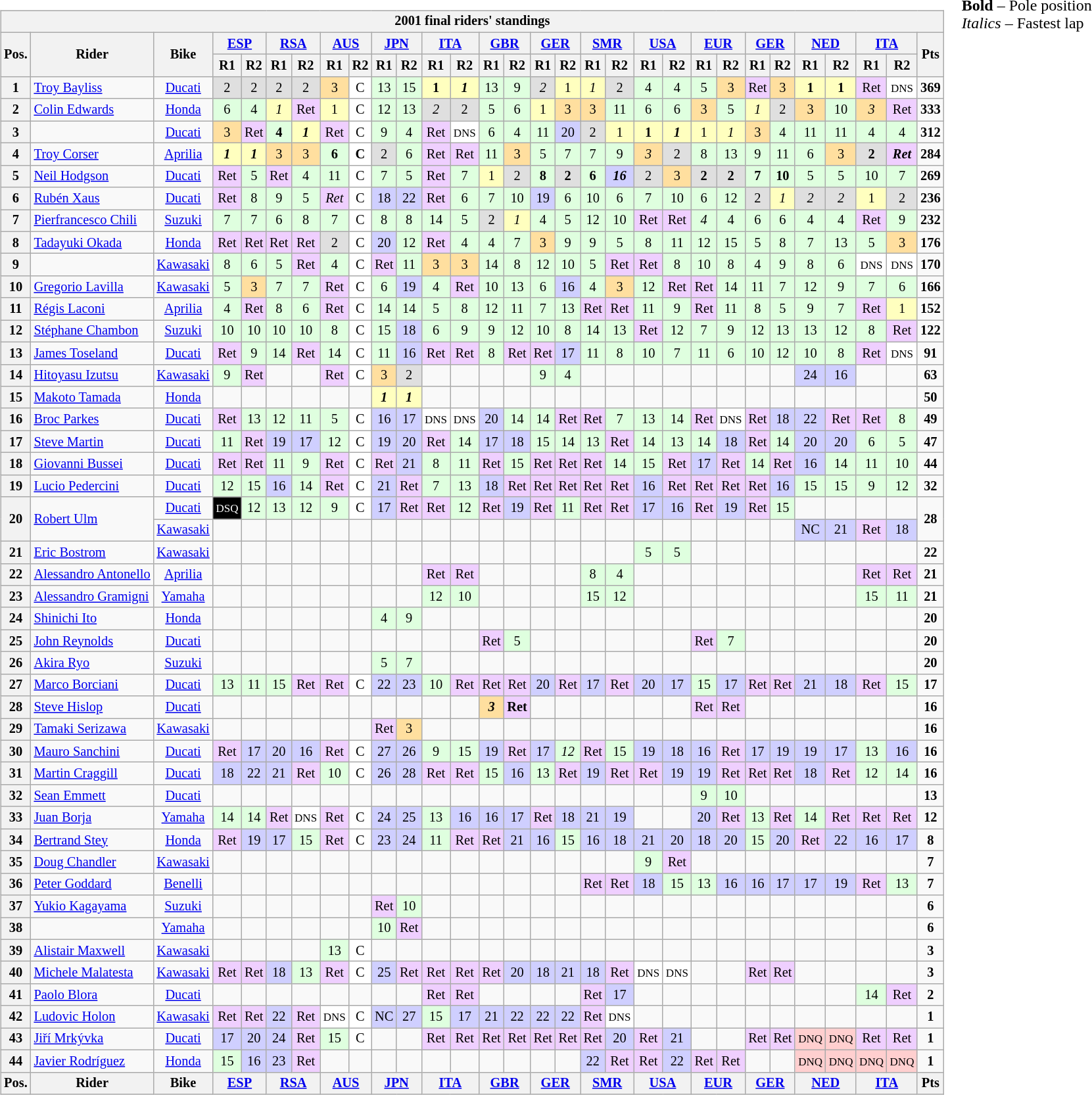<table>
<tr>
<td><br><table class="wikitable" style="font-size: 85%; text-align: center">
<tr>
<th colspan=34>2001 final riders' standings</th>
</tr>
<tr valign="top">
<th valign="middle" rowspan=2>Pos.</th>
<th valign="middle" rowspan=2>Rider</th>
<th valign="middle" rowspan=2>Bike</th>
<th colspan=2><a href='#'>ESP</a><br></th>
<th colspan=2><a href='#'>RSA</a><br></th>
<th colspan=2><a href='#'>AUS</a><br></th>
<th colspan=2><a href='#'>JPN</a><br></th>
<th colspan=2><a href='#'>ITA</a><br></th>
<th colspan=2><a href='#'>GBR</a><br></th>
<th colspan=2><a href='#'>GER</a><br></th>
<th colspan=2><a href='#'>SMR</a><br></th>
<th colspan=2><a href='#'>USA</a><br></th>
<th colspan=2><a href='#'>EUR</a><br></th>
<th colspan=2><a href='#'>GER</a><br></th>
<th colspan=2><a href='#'>NED</a><br></th>
<th colspan=2><a href='#'>ITA</a><br></th>
<th valign="middle" rowspan=2>Pts</th>
</tr>
<tr>
<th>R1</th>
<th>R2</th>
<th>R1</th>
<th>R2</th>
<th>R1</th>
<th>R2</th>
<th>R1</th>
<th>R2</th>
<th>R1</th>
<th>R2</th>
<th>R1</th>
<th>R2</th>
<th>R1</th>
<th>R2</th>
<th>R1</th>
<th>R2</th>
<th>R1</th>
<th>R2</th>
<th>R1</th>
<th>R2</th>
<th>R1</th>
<th>R2</th>
<th>R1</th>
<th>R2</th>
<th>R1</th>
<th>R2</th>
</tr>
<tr>
<th>1</th>
<td align="left"> <a href='#'>Troy Bayliss</a></td>
<td><a href='#'>Ducati</a></td>
<td style="background:#dfdfdf;">2</td>
<td style="background:#dfdfdf;">2</td>
<td style="background:#dfdfdf;">2</td>
<td style="background:#dfdfdf;">2</td>
<td style="background:#ffdf9f;">3</td>
<td style="background:#ffffff;">C</td>
<td style="background:#dfffdf;">13</td>
<td style="background:#dfffdf;">15</td>
<td style="background:#ffffbf;"><strong>1</strong></td>
<td style="background:#ffffbf;"><strong><em>1</em></strong></td>
<td style="background:#dfffdf;">13</td>
<td style="background:#dfffdf;">9</td>
<td style="background:#dfdfdf;"><em>2</em></td>
<td style="background:#ffffbf;">1</td>
<td style="background:#ffffbf;"><em>1</em></td>
<td style="background:#dfdfdf;">2</td>
<td style="background:#dfffdf;">4</td>
<td style="background:#dfffdf;">4</td>
<td style="background:#dfffdf;">5</td>
<td style="background:#ffdf9f;">3</td>
<td style="background:#efcfff;">Ret</td>
<td style="background:#ffdf9f;">3</td>
<td style="background:#ffffbf;"><strong>1</strong></td>
<td style="background:#ffffbf;"><strong>1</strong></td>
<td style="background:#efcfff;">Ret</td>
<td style="background:#ffffff;"><small>DNS</small></td>
<td><strong>369</strong></td>
</tr>
<tr>
<th>2</th>
<td align="left"> <a href='#'>Colin Edwards</a></td>
<td><a href='#'>Honda</a></td>
<td style="background:#dfffdf;">6</td>
<td style="background:#dfffdf;">4</td>
<td style="background:#ffffbf;"><em>1</em></td>
<td style="background:#efcfff;">Ret</td>
<td style="background:#ffffbf;">1</td>
<td style="background:#ffffff;">C</td>
<td style="background:#dfffdf;">12</td>
<td style="background:#dfffdf;">13</td>
<td style="background:#dfdfdf;"><em>2</em></td>
<td style="background:#dfdfdf;">2</td>
<td style="background:#dfffdf;">5</td>
<td style="background:#dfffdf;">6</td>
<td style="background:#ffffbf;">1</td>
<td style="background:#ffdf9f;">3</td>
<td style="background:#ffdf9f;">3</td>
<td style="background:#dfffdf;">11</td>
<td style="background:#dfffdf;">6</td>
<td style="background:#dfffdf;">6</td>
<td style="background:#ffdf9f;">3</td>
<td style="background:#dfffdf;">5</td>
<td style="background:#ffffbf;"><em>1</em></td>
<td style="background:#dfdfdf;">2</td>
<td style="background:#ffdf9f;">3</td>
<td style="background:#dfffdf;">10</td>
<td style="background:#ffdf9f;"><em>3</em></td>
<td style="background:#efcfff;">Ret</td>
<td><strong>333</strong></td>
</tr>
<tr>
<th>3</th>
<td align="left"></td>
<td><a href='#'>Ducati</a></td>
<td style="background:#ffdf9f;">3</td>
<td style="background:#efcfff;">Ret</td>
<td style="background:#dfffdf;"><strong>4</strong></td>
<td style="background:#ffffbf;"><strong><em>1</em></strong></td>
<td style="background:#efcfff;">Ret</td>
<td style="background:#ffffff;">C</td>
<td style="background:#dfffdf;">9</td>
<td style="background:#dfffdf;">4</td>
<td style="background:#efcfff;">Ret</td>
<td style="background:#ffffff;"><small>DNS</small></td>
<td style="background:#dfffdf;">6</td>
<td style="background:#dfffdf;">4</td>
<td style="background:#dfffdf;">11</td>
<td style="background:#cfcfff;">20</td>
<td style="background:#dfdfdf;">2</td>
<td style="background:#ffffbf;">1</td>
<td style="background:#ffffbf;"><strong>1</strong></td>
<td style="background:#ffffbf;"><strong><em>1</em></strong></td>
<td style="background:#ffffbf;">1</td>
<td style="background:#ffffbf;"><em>1</em></td>
<td style="background:#ffdf9f;">3</td>
<td style="background:#dfffdf;">4</td>
<td style="background:#dfffdf;">11</td>
<td style="background:#dfffdf;">11</td>
<td style="background:#dfffdf;">4</td>
<td style="background:#dfffdf;">4</td>
<td><strong>312</strong></td>
</tr>
<tr>
<th>4</th>
<td align="left"> <a href='#'>Troy Corser</a></td>
<td><a href='#'>Aprilia</a></td>
<td style="background:#ffffbf;"><strong><em>1</em></strong></td>
<td style="background:#ffffbf;"><strong><em>1</em></strong></td>
<td style="background:#ffdf9f;">3</td>
<td style="background:#ffdf9f;">3</td>
<td style="background:#dfffdf;"><strong>6</strong></td>
<td style="background:#ffffff;"><strong>C</strong></td>
<td style="background:#dfdfdf;">2</td>
<td style="background:#dfffdf;">6</td>
<td style="background:#efcfff;">Ret</td>
<td style="background:#efcfff;">Ret</td>
<td style="background:#dfffdf;">11</td>
<td style="background:#ffdf9f;">3</td>
<td style="background:#dfffdf;">5</td>
<td style="background:#dfffdf;">7</td>
<td style="background:#dfffdf;">7</td>
<td style="background:#dfffdf;">9</td>
<td style="background:#ffdf9f;"><em>3</em></td>
<td style="background:#dfdfdf;">2</td>
<td style="background:#dfffdf;">8</td>
<td style="background:#dfffdf;">13</td>
<td style="background:#dfffdf;">9</td>
<td style="background:#dfffdf;">11</td>
<td style="background:#dfffdf;">6</td>
<td style="background:#ffdf9f;">3</td>
<td style="background:#dfdfdf;"><strong>2</strong></td>
<td style="background:#efcfff;"><strong><em>Ret</em></strong></td>
<td><strong>284</strong></td>
</tr>
<tr>
<th>5</th>
<td align="left"> <a href='#'>Neil Hodgson</a></td>
<td><a href='#'>Ducati</a></td>
<td style="background:#efcfff;">Ret</td>
<td style="background:#dfffdf;">5</td>
<td style="background:#efcfff;">Ret</td>
<td style="background:#dfffdf;">4</td>
<td style="background:#dfffdf;">11</td>
<td style="background:#ffffff;">C</td>
<td style="background:#dfffdf;">7</td>
<td style="background:#dfffdf;">5</td>
<td style="background:#efcfff;">Ret</td>
<td style="background:#dfffdf;">7</td>
<td style="background:#ffffbf;">1</td>
<td style="background:#dfdfdf;">2</td>
<td style="background:#dfffdf;"><strong>8</strong></td>
<td style="background:#dfdfdf;"><strong>2</strong></td>
<td style="background:#dfffdf;"><strong>6</strong></td>
<td style="background:#cfcfff;"><strong><em>16</em></strong></td>
<td style="background:#dfdfdf;">2</td>
<td style="background:#ffdf9f;">3</td>
<td style="background:#dfdfdf;"><strong>2</strong></td>
<td style="background:#dfdfdf;"><strong>2</strong></td>
<td style="background:#dfffdf;"><strong>7</strong></td>
<td style="background:#dfffdf;"><strong>10</strong></td>
<td style="background:#dfffdf;">5</td>
<td style="background:#dfffdf;">5</td>
<td style="background:#dfffdf;">10</td>
<td style="background:#dfffdf;">7</td>
<td><strong>269</strong></td>
</tr>
<tr>
<th>6</th>
<td align="left"> <a href='#'>Rubén Xaus</a></td>
<td><a href='#'>Ducati</a></td>
<td style="background:#efcfff;">Ret</td>
<td style="background:#dfffdf;">8</td>
<td style="background:#dfffdf;">9</td>
<td style="background:#dfffdf;">5</td>
<td style="background:#efcfff;"><em>Ret</em></td>
<td style="background:#ffffff;">C</td>
<td style="background:#cfcfff;">18</td>
<td style="background:#cfcfff;">22</td>
<td style="background:#efcfff;">Ret</td>
<td style="background:#dfffdf;">6</td>
<td style="background:#dfffdf;">7</td>
<td style="background:#dfffdf;">10</td>
<td style="background:#cfcfff;">19</td>
<td style="background:#dfffdf;">6</td>
<td style="background:#dfffdf;">10</td>
<td style="background:#dfffdf;">6</td>
<td style="background:#dfffdf;">7</td>
<td style="background:#dfffdf;">10</td>
<td style="background:#dfffdf;">6</td>
<td style="background:#dfffdf;">12</td>
<td style="background:#dfdfdf;">2</td>
<td style="background:#ffffbf;"><em>1</em></td>
<td style="background:#dfdfdf;"><em>2</em></td>
<td style="background:#dfdfdf;"><em>2</em></td>
<td style="background:#ffffbf;">1</td>
<td style="background:#dfdfdf;">2</td>
<td><strong>236</strong></td>
</tr>
<tr>
<th>7</th>
<td align="left"> <a href='#'>Pierfrancesco Chili</a></td>
<td><a href='#'>Suzuki</a></td>
<td style="background:#dfffdf;">7</td>
<td style="background:#dfffdf;">7</td>
<td style="background:#dfffdf;">6</td>
<td style="background:#dfffdf;">8</td>
<td style="background:#dfffdf;">7</td>
<td style="background:#ffffff;">C</td>
<td style="background:#dfffdf;">8</td>
<td style="background:#dfffdf;">8</td>
<td style="background:#dfffdf;">14</td>
<td style="background:#dfffdf;">5</td>
<td style="background:#dfdfdf;">2</td>
<td style="background:#ffffbf;"><em>1</em></td>
<td style="background:#dfffdf;">4</td>
<td style="background:#dfffdf;">5</td>
<td style="background:#dfffdf;">12</td>
<td style="background:#dfffdf;">10</td>
<td style="background:#efcfff;">Ret</td>
<td style="background:#efcfff;">Ret</td>
<td style="background:#dfffdf;"><em>4</em></td>
<td style="background:#dfffdf;">4</td>
<td style="background:#dfffdf;">6</td>
<td style="background:#dfffdf;">6</td>
<td style="background:#dfffdf;">4</td>
<td style="background:#dfffdf;">4</td>
<td style="background:#efcfff;">Ret</td>
<td style="background:#dfffdf;">9</td>
<td><strong>232</strong></td>
</tr>
<tr>
<th>8</th>
<td align="left"> <a href='#'>Tadayuki Okada</a></td>
<td><a href='#'>Honda</a></td>
<td style="background:#efcfff;">Ret</td>
<td style="background:#efcfff;">Ret</td>
<td style="background:#efcfff;">Ret</td>
<td style="background:#efcfff;">Ret</td>
<td style="background:#dfdfdf;">2</td>
<td style="background:#ffffff;">C</td>
<td style="background:#cfcfff;">20</td>
<td style="background:#dfffdf;">12</td>
<td style="background:#efcfff;">Ret</td>
<td style="background:#dfffdf;">4</td>
<td style="background:#dfffdf;">4</td>
<td style="background:#dfffdf;">7</td>
<td style="background:#ffdf9f;">3</td>
<td style="background:#dfffdf;">9</td>
<td style="background:#dfffdf;">9</td>
<td style="background:#dfffdf;">5</td>
<td style="background:#dfffdf;">8</td>
<td style="background:#dfffdf;">11</td>
<td style="background:#dfffdf;">12</td>
<td style="background:#dfffdf;">15</td>
<td style="background:#dfffdf;">5</td>
<td style="background:#dfffdf;">8</td>
<td style="background:#dfffdf;">7</td>
<td style="background:#dfffdf;">13</td>
<td style="background:#dfffdf;">5</td>
<td style="background:#ffdf9f;">3</td>
<td><strong>176</strong></td>
</tr>
<tr>
<th>9</th>
<td align="left"></td>
<td><a href='#'>Kawasaki</a></td>
<td style="background:#dfffdf;">8</td>
<td style="background:#dfffdf;">6</td>
<td style="background:#dfffdf;">5</td>
<td style="background:#efcfff;">Ret</td>
<td style="background:#dfffdf;">4</td>
<td style="background:#ffffff;">C</td>
<td style="background:#efcfff;">Ret</td>
<td style="background:#dfffdf;">11</td>
<td style="background:#ffdf9f;">3</td>
<td style="background:#ffdf9f;">3</td>
<td style="background:#dfffdf;">14</td>
<td style="background:#dfffdf;">8</td>
<td style="background:#dfffdf;">12</td>
<td style="background:#dfffdf;">10</td>
<td style="background:#dfffdf;">5</td>
<td style="background:#efcfff;">Ret</td>
<td style="background:#efcfff;">Ret</td>
<td style="background:#dfffdf;">8</td>
<td style="background:#dfffdf;">10</td>
<td style="background:#dfffdf;">8</td>
<td style="background:#dfffdf;">4</td>
<td style="background:#dfffdf;">9</td>
<td style="background:#dfffdf;">8</td>
<td style="background:#dfffdf;">6</td>
<td style="background:#ffffff;"><small>DNS</small></td>
<td style="background:#ffffff;"><small>DNS</small></td>
<td><strong>170</strong></td>
</tr>
<tr>
<th>10</th>
<td align="left"> <a href='#'>Gregorio Lavilla</a></td>
<td><a href='#'>Kawasaki</a></td>
<td style="background:#dfffdf;">5</td>
<td style="background:#ffdf9f;">3</td>
<td style="background:#dfffdf;">7</td>
<td style="background:#dfffdf;">7</td>
<td style="background:#efcfff;">Ret</td>
<td style="background:#ffffff;">C</td>
<td style="background:#dfffdf;">6</td>
<td style="background:#cfcfff;">19</td>
<td style="background:#dfffdf;">4</td>
<td style="background:#efcfff;">Ret</td>
<td style="background:#dfffdf;">10</td>
<td style="background:#dfffdf;">13</td>
<td style="background:#dfffdf;">6</td>
<td style="background:#cfcfff;">16</td>
<td style="background:#dfffdf;">4</td>
<td style="background:#ffdf9f;">3</td>
<td style="background:#dfffdf;">12</td>
<td style="background:#efcfff;">Ret</td>
<td style="background:#efcfff;">Ret</td>
<td style="background:#dfffdf;">14</td>
<td style="background:#dfffdf;">11</td>
<td style="background:#dfffdf;">7</td>
<td style="background:#dfffdf;">12</td>
<td style="background:#dfffdf;">9</td>
<td style="background:#dfffdf;">7</td>
<td style="background:#dfffdf;">6</td>
<td><strong>166</strong></td>
</tr>
<tr>
<th>11</th>
<td align="left"> <a href='#'>Régis Laconi</a></td>
<td><a href='#'>Aprilia</a></td>
<td style="background:#dfffdf;">4</td>
<td style="background:#efcfff;">Ret</td>
<td style="background:#dfffdf;">8</td>
<td style="background:#dfffdf;">6</td>
<td style="background:#efcfff;">Ret</td>
<td style="background:#ffffff;">C</td>
<td style="background:#dfffdf;">14</td>
<td style="background:#dfffdf;">14</td>
<td style="background:#dfffdf;">5</td>
<td style="background:#dfffdf;">8</td>
<td style="background:#dfffdf;">12</td>
<td style="background:#dfffdf;">11</td>
<td style="background:#dfffdf;">7</td>
<td style="background:#dfffdf;">13</td>
<td style="background:#efcfff;">Ret</td>
<td style="background:#efcfff;">Ret</td>
<td style="background:#dfffdf;">11</td>
<td style="background:#dfffdf;">9</td>
<td style="background:#efcfff;">Ret</td>
<td style="background:#dfffdf;">11</td>
<td style="background:#dfffdf;">8</td>
<td style="background:#dfffdf;">5</td>
<td style="background:#dfffdf;">9</td>
<td style="background:#dfffdf;">7</td>
<td style="background:#efcfff;">Ret</td>
<td style="background:#ffffbf;">1</td>
<td><strong>152</strong></td>
</tr>
<tr>
<th>12</th>
<td align="left"> <a href='#'>Stéphane Chambon</a></td>
<td><a href='#'>Suzuki</a></td>
<td style="background:#dfffdf;">10</td>
<td style="background:#dfffdf;">10</td>
<td style="background:#dfffdf;">10</td>
<td style="background:#dfffdf;">10</td>
<td style="background:#dfffdf;">8</td>
<td style="background:#ffffff;">C</td>
<td style="background:#dfffdf;">15</td>
<td style="background:#cfcfff;">18</td>
<td style="background:#dfffdf;">6</td>
<td style="background:#dfffdf;">9</td>
<td style="background:#dfffdf;">9</td>
<td style="background:#dfffdf;">12</td>
<td style="background:#dfffdf;">10</td>
<td style="background:#dfffdf;">8</td>
<td style="background:#dfffdf;">14</td>
<td style="background:#dfffdf;">13</td>
<td style="background:#efcfff;">Ret</td>
<td style="background:#dfffdf;">12</td>
<td style="background:#dfffdf;">7</td>
<td style="background:#dfffdf;">9</td>
<td style="background:#dfffdf;">12</td>
<td style="background:#dfffdf;">13</td>
<td style="background:#dfffdf;">13</td>
<td style="background:#dfffdf;">12</td>
<td style="background:#dfffdf;">8</td>
<td style="background:#efcfff;">Ret</td>
<td><strong>122</strong></td>
</tr>
<tr>
<th>13</th>
<td align="left"> <a href='#'>James Toseland</a></td>
<td><a href='#'>Ducati</a></td>
<td style="background:#efcfff;">Ret</td>
<td style="background:#dfffdf;">9</td>
<td style="background:#dfffdf;">14</td>
<td style="background:#efcfff;">Ret</td>
<td style="background:#dfffdf;">14</td>
<td style="background:#ffffff;">C</td>
<td style="background:#dfffdf;">11</td>
<td style="background:#cfcfff;">16</td>
<td style="background:#efcfff;">Ret</td>
<td style="background:#efcfff;">Ret</td>
<td style="background:#dfffdf;">8</td>
<td style="background:#efcfff;">Ret</td>
<td style="background:#efcfff;">Ret</td>
<td style="background:#cfcfff;">17</td>
<td style="background:#dfffdf;">11</td>
<td style="background:#dfffdf;">8</td>
<td style="background:#dfffdf;">10</td>
<td style="background:#dfffdf;">7</td>
<td style="background:#dfffdf;">11</td>
<td style="background:#dfffdf;">6</td>
<td style="background:#dfffdf;">10</td>
<td style="background:#dfffdf;">12</td>
<td style="background:#dfffdf;">10</td>
<td style="background:#dfffdf;">8</td>
<td style="background:#efcfff;">Ret</td>
<td style="background:#ffffff;"><small>DNS</small></td>
<td><strong>91</strong></td>
</tr>
<tr>
<th>14</th>
<td align="left"> <a href='#'>Hitoyasu Izutsu</a></td>
<td><a href='#'>Kawasaki</a></td>
<td style="background:#dfffdf;">9</td>
<td style="background:#efcfff;">Ret</td>
<td></td>
<td></td>
<td style="background:#efcfff;">Ret</td>
<td style="background:#ffffff;">C</td>
<td style="background:#ffdf9f;">3</td>
<td style="background:#dfdfdf;">2</td>
<td></td>
<td></td>
<td></td>
<td></td>
<td style="background:#dfffdf;">9</td>
<td style="background:#dfffdf;">4</td>
<td></td>
<td></td>
<td></td>
<td></td>
<td></td>
<td></td>
<td></td>
<td></td>
<td style="background:#cfcfff;">24</td>
<td style="background:#cfcfff;">16</td>
<td></td>
<td></td>
<td><strong>63</strong></td>
</tr>
<tr>
<th>15</th>
<td align="left"> <a href='#'>Makoto Tamada</a></td>
<td><a href='#'>Honda</a></td>
<td></td>
<td></td>
<td></td>
<td></td>
<td></td>
<td></td>
<td style="background:#ffffbf;"><strong><em>1</em></strong></td>
<td style="background:#ffffbf;"><strong><em>1</em></strong></td>
<td></td>
<td></td>
<td></td>
<td></td>
<td></td>
<td></td>
<td></td>
<td></td>
<td></td>
<td></td>
<td></td>
<td></td>
<td></td>
<td></td>
<td></td>
<td></td>
<td></td>
<td></td>
<td><strong>50</strong></td>
</tr>
<tr>
<th>16</th>
<td align="left"> <a href='#'>Broc Parkes</a></td>
<td><a href='#'>Ducati</a></td>
<td style="background:#efcfff;">Ret</td>
<td style="background:#dfffdf;">13</td>
<td style="background:#dfffdf;">12</td>
<td style="background:#dfffdf;">11</td>
<td style="background:#dfffdf;">5</td>
<td style="background:#ffffff;">C</td>
<td style="background:#cfcfff;">16</td>
<td style="background:#cfcfff;">17</td>
<td style="background:#ffffff;"><small>DNS</small></td>
<td style="background:#ffffff;"><small>DNS</small></td>
<td style="background:#cfcfff;">20</td>
<td style="background:#dfffdf;">14</td>
<td style="background:#dfffdf;">14</td>
<td style="background:#efcfff;">Ret</td>
<td style="background:#efcfff;">Ret</td>
<td style="background:#dfffdf;">7</td>
<td style="background:#dfffdf;">13</td>
<td style="background:#dfffdf;">14</td>
<td style="background:#efcfff;">Ret</td>
<td style="background:#ffffff;"><small>DNS</small></td>
<td style="background:#efcfff;">Ret</td>
<td style="background:#cfcfff;">18</td>
<td style="background:#cfcfff;">22</td>
<td style="background:#efcfff;">Ret</td>
<td style="background:#efcfff;">Ret</td>
<td style="background:#dfffdf;">8</td>
<td><strong>49</strong></td>
</tr>
<tr>
<th>17</th>
<td align="left"> <a href='#'>Steve Martin</a></td>
<td><a href='#'>Ducati</a></td>
<td style="background:#dfffdf;">11</td>
<td style="background:#efcfff;">Ret</td>
<td style="background:#cfcfff;">19</td>
<td style="background:#cfcfff;">17</td>
<td style="background:#dfffdf;">12</td>
<td style="background:#ffffff;">C</td>
<td style="background:#cfcfff;">19</td>
<td style="background:#cfcfff;">20</td>
<td style="background:#efcfff;">Ret</td>
<td style="background:#dfffdf;">14</td>
<td style="background:#cfcfff;">17</td>
<td style="background:#cfcfff;">18</td>
<td style="background:#dfffdf;">15</td>
<td style="background:#dfffdf;">14</td>
<td style="background:#dfffdf;">13</td>
<td style="background:#efcfff;">Ret</td>
<td style="background:#dfffdf;">14</td>
<td style="background:#dfffdf;">13</td>
<td style="background:#dfffdf;">14</td>
<td style="background:#cfcfff;">18</td>
<td style="background:#efcfff;">Ret</td>
<td style="background:#dfffdf;">14</td>
<td style="background:#cfcfff;">20</td>
<td style="background:#cfcfff;">20</td>
<td style="background:#dfffdf;">6</td>
<td style="background:#dfffdf;">5</td>
<td><strong>47</strong></td>
</tr>
<tr>
<th>18</th>
<td align="left"> <a href='#'>Giovanni Bussei</a></td>
<td><a href='#'>Ducati</a></td>
<td style="background:#efcfff;">Ret</td>
<td style="background:#efcfff;">Ret</td>
<td style="background:#dfffdf;">11</td>
<td style="background:#dfffdf;">9</td>
<td style="background:#efcfff;">Ret</td>
<td style="background:#ffffff;">C</td>
<td style="background:#efcfff;">Ret</td>
<td style="background:#cfcfff;">21</td>
<td style="background:#dfffdf;">8</td>
<td style="background:#dfffdf;">11</td>
<td style="background:#efcfff;">Ret</td>
<td style="background:#dfffdf;">15</td>
<td style="background:#efcfff;">Ret</td>
<td style="background:#efcfff;">Ret</td>
<td style="background:#efcfff;">Ret</td>
<td style="background:#dfffdf;">14</td>
<td style="background:#dfffdf;">15</td>
<td style="background:#efcfff;">Ret</td>
<td style="background:#cfcfff;">17</td>
<td style="background:#efcfff;">Ret</td>
<td style="background:#dfffdf;">14</td>
<td style="background:#efcfff;">Ret</td>
<td style="background:#cfcfff;">16</td>
<td style="background:#dfffdf;">14</td>
<td style="background:#dfffdf;">11</td>
<td style="background:#dfffdf;">10</td>
<td><strong>44</strong></td>
</tr>
<tr>
<th>19</th>
<td align="left"> <a href='#'>Lucio Pedercini</a></td>
<td><a href='#'>Ducati</a></td>
<td style="background:#dfffdf;">12</td>
<td style="background:#dfffdf;">15</td>
<td style="background:#cfcfff;">16</td>
<td style="background:#dfffdf;">14</td>
<td style="background:#efcfff;">Ret</td>
<td style="background:#ffffff;">C</td>
<td style="background:#cfcfff;">21</td>
<td style="background:#efcfff;">Ret</td>
<td style="background:#dfffdf;">7</td>
<td style="background:#dfffdf;">13</td>
<td style="background:#cfcfff;">18</td>
<td style="background:#efcfff;">Ret</td>
<td style="background:#efcfff;">Ret</td>
<td style="background:#efcfff;">Ret</td>
<td style="background:#efcfff;">Ret</td>
<td style="background:#efcfff;">Ret</td>
<td style="background:#cfcfff;">16</td>
<td style="background:#efcfff;">Ret</td>
<td style="background:#efcfff;">Ret</td>
<td style="background:#efcfff;">Ret</td>
<td style="background:#efcfff;">Ret</td>
<td style="background:#cfcfff;">16</td>
<td style="background:#dfffdf;">15</td>
<td style="background:#dfffdf;">15</td>
<td style="background:#dfffdf;">9</td>
<td style="background:#dfffdf;">12</td>
<td><strong>32</strong></td>
</tr>
<tr>
<th rowspan=2>20</th>
<td rowspan=2 align="left"> <a href='#'>Robert Ulm</a></td>
<td><a href='#'>Ducati</a></td>
<td style="background:black; color:white;"><small>DSQ</small></td>
<td style="background:#dfffdf;">12</td>
<td style="background:#dfffdf;">13</td>
<td style="background:#dfffdf;">12</td>
<td style="background:#dfffdf;">9</td>
<td style="background:#ffffff;">C</td>
<td style="background:#cfcfff;">17</td>
<td style="background:#efcfff;">Ret</td>
<td style="background:#efcfff;">Ret</td>
<td style="background:#dfffdf;">12</td>
<td style="background:#efcfff;">Ret</td>
<td style="background:#cfcfff;">19</td>
<td style="background:#efcfff;">Ret</td>
<td style="background:#dfffdf;">11</td>
<td style="background:#efcfff;">Ret</td>
<td style="background:#efcfff;">Ret</td>
<td style="background:#cfcfff;">17</td>
<td style="background:#cfcfff;">16</td>
<td style="background:#efcfff;">Ret</td>
<td style="background:#cfcfff;">19</td>
<td style="background:#efcfff;">Ret</td>
<td style="background:#dfffdf;">15</td>
<td></td>
<td></td>
<td></td>
<td></td>
<td rowspan=2><strong>28</strong></td>
</tr>
<tr>
<td><a href='#'>Kawasaki</a></td>
<td></td>
<td></td>
<td></td>
<td></td>
<td></td>
<td></td>
<td></td>
<td></td>
<td></td>
<td></td>
<td></td>
<td></td>
<td></td>
<td></td>
<td></td>
<td></td>
<td></td>
<td></td>
<td></td>
<td></td>
<td></td>
<td></td>
<td style="background:#cfcfff;">NC</td>
<td style="background:#cfcfff;">21</td>
<td style="background:#efcfff;">Ret</td>
<td style="background:#cfcfff;">18</td>
</tr>
<tr>
<th>21</th>
<td align="left"> <a href='#'>Eric Bostrom</a></td>
<td><a href='#'>Kawasaki</a></td>
<td></td>
<td></td>
<td></td>
<td></td>
<td></td>
<td></td>
<td></td>
<td></td>
<td></td>
<td></td>
<td></td>
<td></td>
<td></td>
<td></td>
<td></td>
<td></td>
<td style="background:#dfffdf;">5</td>
<td style="background:#dfffdf;">5</td>
<td></td>
<td></td>
<td></td>
<td></td>
<td></td>
<td></td>
<td></td>
<td></td>
<td><strong>22</strong></td>
</tr>
<tr>
<th>22</th>
<td align="left"> <a href='#'>Alessandro Antonello</a></td>
<td><a href='#'>Aprilia</a></td>
<td></td>
<td></td>
<td></td>
<td></td>
<td></td>
<td></td>
<td></td>
<td></td>
<td style="background:#efcfff;">Ret</td>
<td style="background:#efcfff;">Ret</td>
<td></td>
<td></td>
<td></td>
<td></td>
<td style="background:#dfffdf;">8</td>
<td style="background:#dfffdf;">4</td>
<td></td>
<td></td>
<td></td>
<td></td>
<td></td>
<td></td>
<td></td>
<td></td>
<td style="background:#efcfff;">Ret</td>
<td style="background:#efcfff;">Ret</td>
<td><strong>21</strong></td>
</tr>
<tr>
<th>23</th>
<td align="left"> <a href='#'>Alessandro Gramigni</a></td>
<td><a href='#'>Yamaha</a></td>
<td></td>
<td></td>
<td></td>
<td></td>
<td></td>
<td></td>
<td></td>
<td></td>
<td style="background:#dfffdf;">12</td>
<td style="background:#dfffdf;">10</td>
<td></td>
<td></td>
<td></td>
<td></td>
<td style="background:#dfffdf;">15</td>
<td style="background:#dfffdf;">12</td>
<td></td>
<td></td>
<td></td>
<td></td>
<td></td>
<td></td>
<td></td>
<td></td>
<td style="background:#dfffdf;">15</td>
<td style="background:#dfffdf;">11</td>
<td><strong>21</strong></td>
</tr>
<tr>
<th>24</th>
<td align="left"> <a href='#'>Shinichi Ito</a></td>
<td><a href='#'>Honda</a></td>
<td></td>
<td></td>
<td></td>
<td></td>
<td></td>
<td></td>
<td style="background:#dfffdf;">4</td>
<td style="background:#dfffdf;">9</td>
<td></td>
<td></td>
<td></td>
<td></td>
<td></td>
<td></td>
<td></td>
<td></td>
<td></td>
<td></td>
<td></td>
<td></td>
<td></td>
<td></td>
<td></td>
<td></td>
<td></td>
<td></td>
<td><strong>20</strong></td>
</tr>
<tr>
<th>25</th>
<td align="left"> <a href='#'>John Reynolds</a></td>
<td><a href='#'>Ducati</a></td>
<td></td>
<td></td>
<td></td>
<td></td>
<td></td>
<td></td>
<td></td>
<td></td>
<td></td>
<td></td>
<td style="background:#efcfff;">Ret</td>
<td style="background:#dfffdf;">5</td>
<td></td>
<td></td>
<td></td>
<td></td>
<td></td>
<td></td>
<td style="background:#efcfff;">Ret</td>
<td style="background:#dfffdf;">7</td>
<td></td>
<td></td>
<td></td>
<td></td>
<td></td>
<td></td>
<td><strong>20</strong></td>
</tr>
<tr>
<th>26</th>
<td align="left"> <a href='#'>Akira Ryo</a></td>
<td><a href='#'>Suzuki</a></td>
<td></td>
<td></td>
<td></td>
<td></td>
<td></td>
<td></td>
<td style="background:#dfffdf;">5</td>
<td style="background:#dfffdf;">7</td>
<td></td>
<td></td>
<td></td>
<td></td>
<td></td>
<td></td>
<td></td>
<td></td>
<td></td>
<td></td>
<td></td>
<td></td>
<td></td>
<td></td>
<td></td>
<td></td>
<td></td>
<td></td>
<td><strong>20</strong></td>
</tr>
<tr>
<th>27</th>
<td align="left"> <a href='#'>Marco Borciani</a></td>
<td><a href='#'>Ducati</a></td>
<td style="background:#dfffdf;">13</td>
<td style="background:#dfffdf;">11</td>
<td style="background:#dfffdf;">15</td>
<td style="background:#efcfff;">Ret</td>
<td style="background:#efcfff;">Ret</td>
<td style="background:#ffffff;">C</td>
<td style="background:#cfcfff;">22</td>
<td style="background:#cfcfff;">23</td>
<td style="background:#dfffdf;">10</td>
<td style="background:#efcfff;">Ret</td>
<td style="background:#efcfff;">Ret</td>
<td style="background:#efcfff;">Ret</td>
<td style="background:#cfcfff;">20</td>
<td style="background:#efcfff;">Ret</td>
<td style="background:#cfcfff;">17</td>
<td style="background:#efcfff;">Ret</td>
<td style="background:#cfcfff;">20</td>
<td style="background:#cfcfff;">17</td>
<td style="background:#dfffdf;">15</td>
<td style="background:#cfcfff;">17</td>
<td style="background:#efcfff;">Ret</td>
<td style="background:#efcfff;">Ret</td>
<td style="background:#cfcfff;">21</td>
<td style="background:#cfcfff;">18</td>
<td style="background:#efcfff;">Ret</td>
<td style="background:#dfffdf;">15</td>
<td><strong>17</strong></td>
</tr>
<tr>
<th>28</th>
<td align="left"> <a href='#'>Steve Hislop</a></td>
<td><a href='#'>Ducati</a></td>
<td></td>
<td></td>
<td></td>
<td></td>
<td></td>
<td></td>
<td></td>
<td></td>
<td></td>
<td></td>
<td style="background:#ffdf9f;"><strong><em>3</em></strong></td>
<td style="background:#efcfff;"><strong>Ret</strong></td>
<td></td>
<td></td>
<td></td>
<td></td>
<td></td>
<td></td>
<td style="background:#efcfff;">Ret</td>
<td style="background:#efcfff;">Ret</td>
<td></td>
<td></td>
<td></td>
<td></td>
<td></td>
<td></td>
<td><strong>16</strong></td>
</tr>
<tr>
<th>29</th>
<td align="left"> <a href='#'>Tamaki Serizawa</a></td>
<td><a href='#'>Kawasaki</a></td>
<td></td>
<td></td>
<td></td>
<td></td>
<td></td>
<td></td>
<td style="background:#efcfff;">Ret</td>
<td style="background:#ffdf9f;">3</td>
<td></td>
<td></td>
<td></td>
<td></td>
<td></td>
<td></td>
<td></td>
<td></td>
<td></td>
<td></td>
<td></td>
<td></td>
<td></td>
<td></td>
<td></td>
<td></td>
<td></td>
<td></td>
<td><strong>16</strong></td>
</tr>
<tr>
<th>30</th>
<td align="left"> <a href='#'>Mauro Sanchini</a></td>
<td><a href='#'>Ducati</a></td>
<td style="background:#efcfff;">Ret</td>
<td style="background:#cfcfff;">17</td>
<td style="background:#cfcfff;">20</td>
<td style="background:#cfcfff;">16</td>
<td style="background:#efcfff;">Ret</td>
<td style="background:#ffffff;">C</td>
<td style="background:#cfcfff;">27</td>
<td style="background:#cfcfff;">26</td>
<td style="background:#dfffdf;">9</td>
<td style="background:#dfffdf;">15</td>
<td style="background:#cfcfff;">19</td>
<td style="background:#efcfff;">Ret</td>
<td style="background:#cfcfff;">17</td>
<td style="background:#dfffdf;"><em>12</em></td>
<td style="background:#efcfff;">Ret</td>
<td style="background:#dfffdf;">15</td>
<td style="background:#cfcfff;">19</td>
<td style="background:#cfcfff;">18</td>
<td style="background:#cfcfff;">16</td>
<td style="background:#efcfff;">Ret</td>
<td style="background:#cfcfff;">17</td>
<td style="background:#cfcfff;">19</td>
<td style="background:#cfcfff;">19</td>
<td style="background:#cfcfff;">17</td>
<td style="background:#dfffdf;">13</td>
<td style="background:#cfcfff;">16</td>
<td><strong>16</strong></td>
</tr>
<tr>
<th>31</th>
<td align="left"> <a href='#'>Martin Craggill</a></td>
<td><a href='#'>Ducati</a></td>
<td style="background:#cfcfff;">18</td>
<td style="background:#cfcfff;">22</td>
<td style="background:#cfcfff;">21</td>
<td style="background:#efcfff;">Ret</td>
<td style="background:#dfffdf;">10</td>
<td style="background:#ffffff;">C</td>
<td style="background:#cfcfff;">26</td>
<td style="background:#cfcfff;">28</td>
<td style="background:#efcfff;">Ret</td>
<td style="background:#efcfff;">Ret</td>
<td style="background:#dfffdf;">15</td>
<td style="background:#cfcfff;">16</td>
<td style="background:#dfffdf;">13</td>
<td style="background:#efcfff;">Ret</td>
<td style="background:#cfcfff;">19</td>
<td style="background:#efcfff;">Ret</td>
<td style="background:#efcfff;">Ret</td>
<td style="background:#cfcfff;">19</td>
<td style="background:#cfcfff;">19</td>
<td style="background:#efcfff;">Ret</td>
<td style="background:#efcfff;">Ret</td>
<td style="background:#efcfff;">Ret</td>
<td style="background:#cfcfff;">18</td>
<td style="background:#efcfff;">Ret</td>
<td style="background:#dfffdf;">12</td>
<td style="background:#dfffdf;">14</td>
<td><strong>16</strong></td>
</tr>
<tr>
<th>32</th>
<td align="left"> <a href='#'>Sean Emmett</a></td>
<td><a href='#'>Ducati</a></td>
<td></td>
<td></td>
<td></td>
<td></td>
<td></td>
<td></td>
<td></td>
<td></td>
<td></td>
<td></td>
<td></td>
<td></td>
<td></td>
<td></td>
<td></td>
<td></td>
<td></td>
<td></td>
<td style="background:#dfffdf;">9</td>
<td style="background:#dfffdf;">10</td>
<td></td>
<td></td>
<td></td>
<td></td>
<td></td>
<td></td>
<td><strong>13</strong></td>
</tr>
<tr>
<th>33</th>
<td align="left"> <a href='#'>Juan Borja</a></td>
<td><a href='#'>Yamaha</a></td>
<td style="background:#dfffdf;">14</td>
<td style="background:#dfffdf;">14</td>
<td style="background:#efcfff;">Ret</td>
<td style="background:#ffffff;"><small>DNS</small></td>
<td style="background:#efcfff;">Ret</td>
<td style="background:#ffffff;">C</td>
<td style="background:#cfcfff;">24</td>
<td style="background:#cfcfff;">25</td>
<td style="background:#dfffdf;">13</td>
<td style="background:#cfcfff;">16</td>
<td style="background:#cfcfff;">16</td>
<td style="background:#cfcfff;">17</td>
<td style="background:#efcfff;">Ret</td>
<td style="background:#cfcfff;">18</td>
<td style="background:#cfcfff;">21</td>
<td style="background:#cfcfff;">19</td>
<td></td>
<td></td>
<td style="background:#cfcfff;">20</td>
<td style="background:#efcfff;">Ret</td>
<td style="background:#dfffdf;">13</td>
<td style="background:#efcfff;">Ret</td>
<td style="background:#dfffdf;">14</td>
<td style="background:#efcfff;">Ret</td>
<td style="background:#efcfff;">Ret</td>
<td style="background:#efcfff;">Ret</td>
<td><strong>12</strong></td>
</tr>
<tr>
<th>34</th>
<td align="left"> <a href='#'>Bertrand Stey</a></td>
<td><a href='#'>Honda</a></td>
<td style="background:#efcfff;">Ret</td>
<td style="background:#cfcfff;">19</td>
<td style="background:#cfcfff;">17</td>
<td style="background:#dfffdf;">15</td>
<td style="background:#efcfff;">Ret</td>
<td style="background:#ffffff;">C</td>
<td style="background:#cfcfff;">23</td>
<td style="background:#cfcfff;">24</td>
<td style="background:#dfffdf;">11</td>
<td style="background:#efcfff;">Ret</td>
<td style="background:#efcfff;">Ret</td>
<td style="background:#cfcfff;">21</td>
<td style="background:#cfcfff;">16</td>
<td style="background:#dfffdf;">15</td>
<td style="background:#cfcfff;">16</td>
<td style="background:#cfcfff;">18</td>
<td style="background:#cfcfff;">21</td>
<td style="background:#cfcfff;">20</td>
<td style="background:#cfcfff;">18</td>
<td style="background:#cfcfff;">20</td>
<td style="background:#dfffdf;">15</td>
<td style="background:#cfcfff;">20</td>
<td style="background:#efcfff;">Ret</td>
<td style="background:#cfcfff;">22</td>
<td style="background:#cfcfff;">16</td>
<td style="background:#cfcfff;">17</td>
<td><strong>8</strong></td>
</tr>
<tr>
<th>35</th>
<td align="left"> <a href='#'>Doug Chandler</a></td>
<td><a href='#'>Kawasaki</a></td>
<td></td>
<td></td>
<td></td>
<td></td>
<td></td>
<td></td>
<td></td>
<td></td>
<td></td>
<td></td>
<td></td>
<td></td>
<td></td>
<td></td>
<td></td>
<td></td>
<td style="background:#dfffdf;">9</td>
<td style="background:#efcfff;">Ret</td>
<td></td>
<td></td>
<td></td>
<td></td>
<td></td>
<td></td>
<td></td>
<td></td>
<td><strong>7</strong></td>
</tr>
<tr>
<th>36</th>
<td align="left"> <a href='#'>Peter Goddard</a></td>
<td><a href='#'>Benelli</a></td>
<td></td>
<td></td>
<td></td>
<td></td>
<td></td>
<td></td>
<td></td>
<td></td>
<td></td>
<td></td>
<td></td>
<td></td>
<td></td>
<td></td>
<td style="background:#efcfff;">Ret</td>
<td style="background:#efcfff;">Ret</td>
<td style="background:#cfcfff;">18</td>
<td style="background:#dfffdf;">15</td>
<td style="background:#dfffdf;">13</td>
<td style="background:#cfcfff;">16</td>
<td style="background:#cfcfff;">16</td>
<td style="background:#cfcfff;">17</td>
<td style="background:#cfcfff;">17</td>
<td style="background:#cfcfff;">19</td>
<td style="background:#efcfff;">Ret</td>
<td style="background:#dfffdf;">13</td>
<td><strong>7</strong></td>
</tr>
<tr>
<th>37</th>
<td align="left"> <a href='#'>Yukio Kagayama</a></td>
<td><a href='#'>Suzuki</a></td>
<td></td>
<td></td>
<td></td>
<td></td>
<td></td>
<td></td>
<td style="background:#efcfff;">Ret</td>
<td style="background:#dfffdf;">10</td>
<td></td>
<td></td>
<td></td>
<td></td>
<td></td>
<td></td>
<td></td>
<td></td>
<td></td>
<td></td>
<td></td>
<td></td>
<td></td>
<td></td>
<td></td>
<td></td>
<td></td>
<td></td>
<td><strong>6</strong></td>
</tr>
<tr>
<th>38</th>
<td align="left"></td>
<td><a href='#'>Yamaha</a></td>
<td></td>
<td></td>
<td></td>
<td></td>
<td></td>
<td></td>
<td style="background:#dfffdf;">10</td>
<td style="background:#efcfff;">Ret</td>
<td></td>
<td></td>
<td></td>
<td></td>
<td></td>
<td></td>
<td></td>
<td></td>
<td></td>
<td></td>
<td></td>
<td></td>
<td></td>
<td></td>
<td></td>
<td></td>
<td></td>
<td></td>
<td><strong>6</strong></td>
</tr>
<tr>
<th>39</th>
<td align="left"> <a href='#'>Alistair Maxwell</a></td>
<td><a href='#'>Kawasaki</a></td>
<td></td>
<td></td>
<td></td>
<td></td>
<td style="background:#dfffdf;">13</td>
<td style="background:#ffffff;">C</td>
<td></td>
<td></td>
<td></td>
<td></td>
<td></td>
<td></td>
<td></td>
<td></td>
<td></td>
<td></td>
<td></td>
<td></td>
<td></td>
<td></td>
<td></td>
<td></td>
<td></td>
<td></td>
<td></td>
<td></td>
<td><strong>3</strong></td>
</tr>
<tr>
<th>40</th>
<td align="left"> <a href='#'>Michele Malatesta</a></td>
<td><a href='#'>Kawasaki</a></td>
<td style="background:#efcfff;">Ret</td>
<td style="background:#efcfff;">Ret</td>
<td style="background:#cfcfff;">18</td>
<td style="background:#dfffdf;">13</td>
<td style="background:#efcfff;">Ret</td>
<td style="background:#ffffff;">C</td>
<td style="background:#cfcfff;">25</td>
<td style="background:#efcfff;">Ret</td>
<td style="background:#efcfff;">Ret</td>
<td style="background:#efcfff;">Ret</td>
<td style="background:#efcfff;">Ret</td>
<td style="background:#cfcfff;">20</td>
<td style="background:#cfcfff;">18</td>
<td style="background:#cfcfff;">21</td>
<td style="background:#cfcfff;">18</td>
<td style="background:#efcfff;">Ret</td>
<td style="background:#ffffff;"><small>DNS</small></td>
<td style="background:#ffffff;"><small>DNS</small></td>
<td></td>
<td></td>
<td style="background:#efcfff;">Ret</td>
<td style="background:#efcfff;">Ret</td>
<td></td>
<td></td>
<td></td>
<td></td>
<td><strong>3</strong></td>
</tr>
<tr>
<th>41</th>
<td align="left"> <a href='#'>Paolo Blora</a></td>
<td><a href='#'>Ducati</a></td>
<td></td>
<td></td>
<td></td>
<td></td>
<td></td>
<td></td>
<td></td>
<td></td>
<td style="background:#efcfff;">Ret</td>
<td style="background:#efcfff;">Ret</td>
<td></td>
<td></td>
<td></td>
<td></td>
<td style="background:#efcfff;">Ret</td>
<td style="background:#cfcfff;">17</td>
<td></td>
<td></td>
<td></td>
<td></td>
<td></td>
<td></td>
<td></td>
<td></td>
<td style="background:#dfffdf;">14</td>
<td style="background:#efcfff;">Ret</td>
<td><strong>2</strong></td>
</tr>
<tr>
<th>42</th>
<td align="left"> <a href='#'>Ludovic Holon</a></td>
<td><a href='#'>Kawasaki</a></td>
<td style="background:#efcfff;">Ret</td>
<td style="background:#efcfff;">Ret</td>
<td style="background:#cfcfff;">22</td>
<td style="background:#efcfff;">Ret</td>
<td style="background:#ffffff;"><small>DNS</small></td>
<td style="background:#ffffff;">C</td>
<td style="background:#cfcfff;">NC</td>
<td style="background:#cfcfff;">27</td>
<td style="background:#dfffdf;">15</td>
<td style="background:#cfcfff;">17</td>
<td style="background:#cfcfff;">21</td>
<td style="background:#cfcfff;">22</td>
<td style="background:#cfcfff;">22</td>
<td style="background:#cfcfff;">22</td>
<td style="background:#efcfff;">Ret</td>
<td style="background:#ffffff;"><small>DNS</small></td>
<td></td>
<td></td>
<td></td>
<td></td>
<td></td>
<td></td>
<td></td>
<td></td>
<td></td>
<td></td>
<td><strong>1</strong></td>
</tr>
<tr>
<th>43</th>
<td align="left"> <a href='#'>Jiří Mrkývka</a></td>
<td><a href='#'>Ducati</a></td>
<td style="background:#cfcfff;">17</td>
<td style="background:#cfcfff;">20</td>
<td style="background:#cfcfff;">24</td>
<td style="background:#efcfff;">Ret</td>
<td style="background:#dfffdf;">15</td>
<td style="background:#ffffff;">C</td>
<td></td>
<td></td>
<td style="background:#efcfff;">Ret</td>
<td style="background:#efcfff;">Ret</td>
<td style="background:#efcfff;">Ret</td>
<td style="background:#efcfff;">Ret</td>
<td style="background:#efcfff;">Ret</td>
<td style="background:#efcfff;">Ret</td>
<td style="background:#efcfff;">Ret</td>
<td style="background:#cfcfff;">20</td>
<td style="background:#efcfff;">Ret</td>
<td style="background:#cfcfff;">21</td>
<td></td>
<td></td>
<td style="background:#efcfff;">Ret</td>
<td style="background:#efcfff;">Ret</td>
<td style="background:#ffcfcf;"><small>DNQ</small></td>
<td style="background:#ffcfcf;"><small>DNQ</small></td>
<td style="background:#efcfff;">Ret</td>
<td style="background:#efcfff;">Ret</td>
<td><strong>1</strong></td>
</tr>
<tr>
<th>44</th>
<td align="left"> <a href='#'>Javier Rodríguez</a></td>
<td><a href='#'>Honda</a></td>
<td style="background:#dfffdf;">15</td>
<td style="background:#cfcfff;">16</td>
<td style="background:#cfcfff;">23</td>
<td style="background:#efcfff;">Ret</td>
<td></td>
<td></td>
<td></td>
<td></td>
<td></td>
<td></td>
<td></td>
<td></td>
<td></td>
<td></td>
<td style="background:#cfcfff;">22</td>
<td style="background:#efcfff;">Ret</td>
<td style="background:#efcfff;">Ret</td>
<td style="background:#cfcfff;">22</td>
<td style="background:#efcfff;">Ret</td>
<td style="background:#efcfff;">Ret</td>
<td></td>
<td></td>
<td style="background:#ffcfcf;"><small>DNQ</small></td>
<td style="background:#ffcfcf;"><small>DNQ</small></td>
<td style="background:#ffcfcf;"><small>DNQ</small></td>
<td style="background:#ffcfcf;"><small>DNQ</small></td>
<td><strong>1</strong></td>
</tr>
<tr>
<th valign="middle" rowspan=2>Pos.</th>
<th valign="middle" rowspan=2>Rider</th>
<th valign="middle" rowspan=2>Bike</th>
<th colspan=2><a href='#'>ESP</a><br></th>
<th colspan=2><a href='#'>RSA</a><br></th>
<th colspan=2><a href='#'>AUS</a><br></th>
<th colspan=2><a href='#'>JPN</a><br></th>
<th colspan=2><a href='#'>ITA</a><br></th>
<th colspan=2><a href='#'>GBR</a><br></th>
<th colspan=2><a href='#'>GER</a><br></th>
<th colspan=2><a href='#'>SMR</a><br></th>
<th colspan=2><a href='#'>USA</a><br></th>
<th colspan=2><a href='#'>EUR</a><br></th>
<th colspan=2><a href='#'>GER</a><br></th>
<th colspan=2><a href='#'>NED</a><br></th>
<th colspan=2><a href='#'>ITA</a><br></th>
<th valign="middle" rowspan=2>Pts</th>
</tr>
</table>
</td>
<td valign="top"><br>
<span><strong>Bold</strong> – Pole position<br>
<em>Italics</em> – Fastest lap</span></td>
</tr>
</table>
